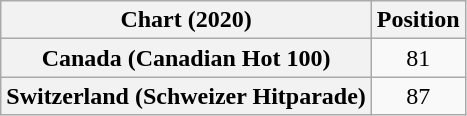<table class="wikitable sortable plainrowheaders" style="text-align:center">
<tr>
<th scope="col">Chart (2020)</th>
<th scope="col">Position</th>
</tr>
<tr>
<th scope="row">Canada (Canadian Hot 100)</th>
<td>81</td>
</tr>
<tr>
<th scope="row">Switzerland (Schweizer Hitparade)</th>
<td>87</td>
</tr>
</table>
